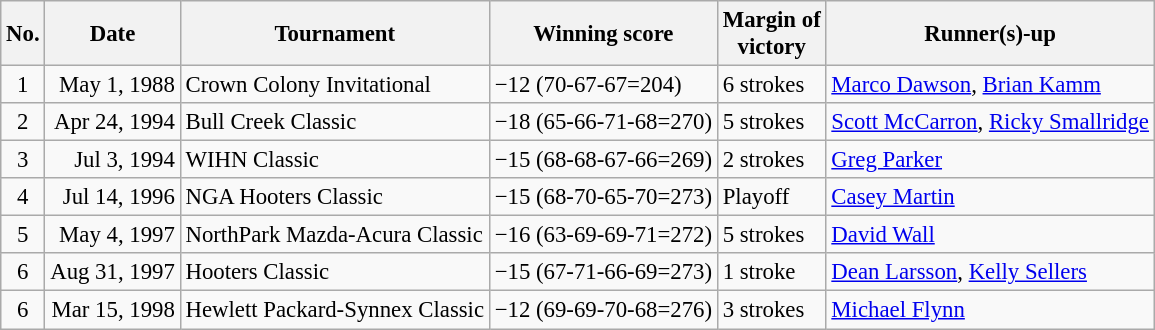<table class="wikitable" style="font-size:95%;">
<tr>
<th>No.</th>
<th>Date</th>
<th>Tournament</th>
<th>Winning score</th>
<th>Margin of<br>victory</th>
<th>Runner(s)-up</th>
</tr>
<tr>
<td align=center>1</td>
<td align=right>May 1, 1988</td>
<td>Crown Colony Invitational</td>
<td>−12 (70-67-67=204)</td>
<td>6 strokes</td>
<td> <a href='#'>Marco Dawson</a>,  <a href='#'>Brian Kamm</a></td>
</tr>
<tr>
<td align=center>2</td>
<td align=right>Apr 24, 1994</td>
<td>Bull Creek Classic</td>
<td>−18 (65-66-71-68=270)</td>
<td>5 strokes</td>
<td> <a href='#'>Scott McCarron</a>,  <a href='#'>Ricky Smallridge</a></td>
</tr>
<tr>
<td align=center>3</td>
<td align=right>Jul 3, 1994</td>
<td>WIHN Classic</td>
<td>−15 (68-68-67-66=269)</td>
<td>2 strokes</td>
<td> <a href='#'>Greg Parker</a></td>
</tr>
<tr>
<td align=center>4</td>
<td align=right>Jul 14, 1996</td>
<td>NGA Hooters Classic</td>
<td>−15 (68-70-65-70=273)</td>
<td>Playoff</td>
<td> <a href='#'>Casey Martin</a></td>
</tr>
<tr>
<td align=center>5</td>
<td align=right>May 4, 1997</td>
<td>NorthPark Mazda-Acura Classic</td>
<td>−16 (63-69-69-71=272)</td>
<td>5 strokes</td>
<td> <a href='#'>David Wall</a></td>
</tr>
<tr>
<td align=center>6</td>
<td align=right>Aug 31, 1997</td>
<td>Hooters Classic</td>
<td>−15 (67-71-66-69=273)</td>
<td>1 stroke</td>
<td> <a href='#'>Dean Larsson</a>,  <a href='#'>Kelly Sellers</a></td>
</tr>
<tr>
<td align=center>6</td>
<td align=right>Mar 15, 1998</td>
<td>Hewlett Packard-Synnex Classic</td>
<td>−12 (69-69-70-68=276)</td>
<td>3 strokes</td>
<td> <a href='#'>Michael Flynn</a></td>
</tr>
</table>
